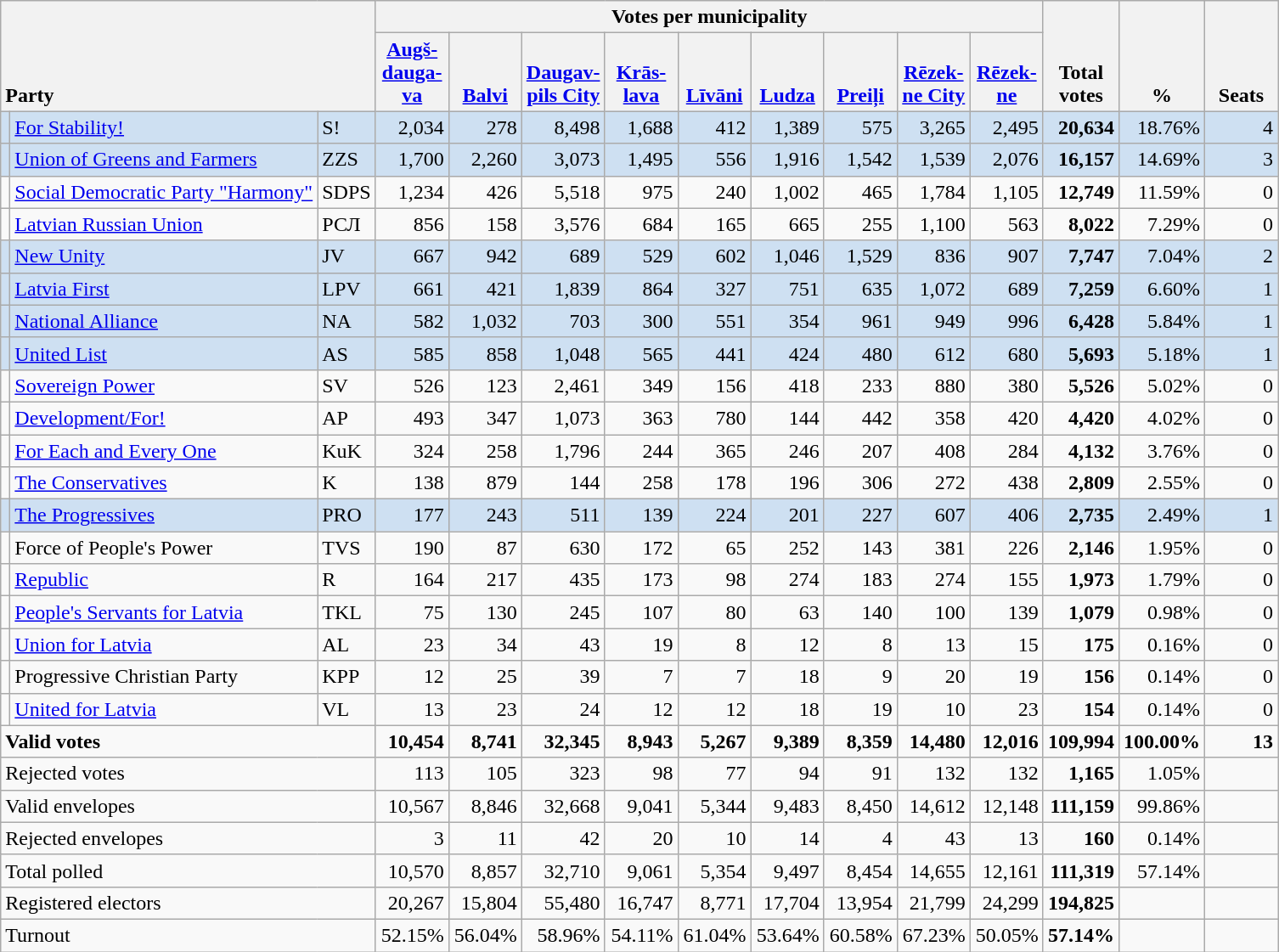<table class="wikitable" border="1" style="text-align:right;">
<tr>
<th style="text-align:left;" valign=bottom rowspan=2 colspan=3>Party</th>
<th colspan=9>Votes per municipality</th>
<th align=center valign=bottom rowspan=2 width="50">Total votes</th>
<th align=center valign=bottom rowspan=2 width="50">%</th>
<th align=center valign=bottom rowspan=2 width="50">Seats</th>
</tr>
<tr>
<th align=center valign=bottom width="50"><a href='#'>Augš- dauga- va</a></th>
<th align=center valign=bottom width="50"><a href='#'>Balvi</a></th>
<th align=center valign=bottom width="50"><a href='#'>Daugav- pils City</a></th>
<th align=center valign=bottom width="50"><a href='#'>Krās- lava</a></th>
<th align=center valign=bottom width="50"><a href='#'>Līvāni</a></th>
<th align=center valign=bottom width="50"><a href='#'>Ludza</a></th>
<th align=center valign=bottom width="50"><a href='#'>Preiļi</a></th>
<th align=center valign=bottom width="50"><a href='#'>Rēzek- ne City</a></th>
<th align=center valign=bottom width="50"><a href='#'>Rēzek- ne</a></th>
</tr>
<tr style="background:#CEE0F2;">
<td></td>
<td align=left><a href='#'>For Stability!</a></td>
<td align=left>S!</td>
<td>2,034</td>
<td>278</td>
<td>8,498</td>
<td>1,688</td>
<td>412</td>
<td>1,389</td>
<td>575</td>
<td>3,265</td>
<td>2,495</td>
<td><strong>20,634</strong></td>
<td>18.76%</td>
<td>4</td>
</tr>
<tr style="background:#CEE0F2;">
<td></td>
<td align=left><a href='#'>Union of Greens and Farmers</a></td>
<td align=left>ZZS</td>
<td>1,700</td>
<td>2,260</td>
<td>3,073</td>
<td>1,495</td>
<td>556</td>
<td>1,916</td>
<td>1,542</td>
<td>1,539</td>
<td>2,076</td>
<td><strong>16,157</strong></td>
<td>14.69%</td>
<td>3</td>
</tr>
<tr>
<td></td>
<td align=left style="white-space: nowrap;"><a href='#'>Social Democratic Party "Harmony"</a></td>
<td align=left>SDPS</td>
<td>1,234</td>
<td>426</td>
<td>5,518</td>
<td>975</td>
<td>240</td>
<td>1,002</td>
<td>465</td>
<td>1,784</td>
<td>1,105</td>
<td><strong>12,749</strong></td>
<td>11.59%</td>
<td>0</td>
</tr>
<tr>
<td></td>
<td align=left><a href='#'>Latvian Russian Union</a></td>
<td align=left>РСЛ</td>
<td>856</td>
<td>158</td>
<td>3,576</td>
<td>684</td>
<td>165</td>
<td>665</td>
<td>255</td>
<td>1,100</td>
<td>563</td>
<td><strong>8,022</strong></td>
<td>7.29%</td>
<td>0</td>
</tr>
<tr style="background:#CEE0F2;">
<td></td>
<td align=left><a href='#'>New Unity</a></td>
<td align=left>JV</td>
<td>667</td>
<td>942</td>
<td>689</td>
<td>529</td>
<td>602</td>
<td>1,046</td>
<td>1,529</td>
<td>836</td>
<td>907</td>
<td><strong>7,747</strong></td>
<td>7.04%</td>
<td>2</td>
</tr>
<tr style="background:#CEE0F2;">
<td></td>
<td align=left><a href='#'>Latvia First</a></td>
<td align=left>LPV</td>
<td>661</td>
<td>421</td>
<td>1,839</td>
<td>864</td>
<td>327</td>
<td>751</td>
<td>635</td>
<td>1,072</td>
<td>689</td>
<td><strong>7,259</strong></td>
<td>6.60%</td>
<td>1</td>
</tr>
<tr style="background:#CEE0F2;">
<td></td>
<td align=left><a href='#'>National Alliance</a></td>
<td align=left>NA</td>
<td>582</td>
<td>1,032</td>
<td>703</td>
<td>300</td>
<td>551</td>
<td>354</td>
<td>961</td>
<td>949</td>
<td>996</td>
<td><strong>6,428</strong></td>
<td>5.84%</td>
<td>1</td>
</tr>
<tr style="background:#CEE0F2;">
<td></td>
<td align=left><a href='#'>United List</a></td>
<td align=left>AS</td>
<td>585</td>
<td>858</td>
<td>1,048</td>
<td>565</td>
<td>441</td>
<td>424</td>
<td>480</td>
<td>612</td>
<td>680</td>
<td><strong>5,693</strong></td>
<td>5.18%</td>
<td>1</td>
</tr>
<tr>
<td></td>
<td align=left><a href='#'>Sovereign Power</a></td>
<td align=left>SV</td>
<td>526</td>
<td>123</td>
<td>2,461</td>
<td>349</td>
<td>156</td>
<td>418</td>
<td>233</td>
<td>880</td>
<td>380</td>
<td><strong>5,526</strong></td>
<td>5.02%</td>
<td>0</td>
</tr>
<tr>
<td></td>
<td align=left><a href='#'>Development/For!</a></td>
<td align=left>AP</td>
<td>493</td>
<td>347</td>
<td>1,073</td>
<td>363</td>
<td>780</td>
<td>144</td>
<td>442</td>
<td>358</td>
<td>420</td>
<td><strong>4,420</strong></td>
<td>4.02%</td>
<td>0</td>
</tr>
<tr>
<td></td>
<td align=left><a href='#'>For Each and Every One</a></td>
<td align=left>KuK</td>
<td>324</td>
<td>258</td>
<td>1,796</td>
<td>244</td>
<td>365</td>
<td>246</td>
<td>207</td>
<td>408</td>
<td>284</td>
<td><strong>4,132</strong></td>
<td>3.76%</td>
<td>0</td>
</tr>
<tr>
<td></td>
<td align=left><a href='#'>The Conservatives</a></td>
<td align=left>K</td>
<td>138</td>
<td>879</td>
<td>144</td>
<td>258</td>
<td>178</td>
<td>196</td>
<td>306</td>
<td>272</td>
<td>438</td>
<td><strong>2,809</strong></td>
<td>2.55%</td>
<td>0</td>
</tr>
<tr style="background:#CEE0F2;">
<td></td>
<td align=left><a href='#'>The Progressives</a></td>
<td align=left>PRO</td>
<td>177</td>
<td>243</td>
<td>511</td>
<td>139</td>
<td>224</td>
<td>201</td>
<td>227</td>
<td>607</td>
<td>406</td>
<td><strong>2,735</strong></td>
<td>2.49%</td>
<td>1</td>
</tr>
<tr>
<td></td>
<td align=left>Force of People's Power</td>
<td align=left>TVS</td>
<td>190</td>
<td>87</td>
<td>630</td>
<td>172</td>
<td>65</td>
<td>252</td>
<td>143</td>
<td>381</td>
<td>226</td>
<td><strong>2,146</strong></td>
<td>1.95%</td>
<td>0</td>
</tr>
<tr>
<td></td>
<td align=left><a href='#'>Republic</a></td>
<td align=left>R</td>
<td>164</td>
<td>217</td>
<td>435</td>
<td>173</td>
<td>98</td>
<td>274</td>
<td>183</td>
<td>274</td>
<td>155</td>
<td><strong>1,973</strong></td>
<td>1.79%</td>
<td>0</td>
</tr>
<tr>
<td></td>
<td align=left><a href='#'>People's Servants for Latvia</a></td>
<td align=left>TKL</td>
<td>75</td>
<td>130</td>
<td>245</td>
<td>107</td>
<td>80</td>
<td>63</td>
<td>140</td>
<td>100</td>
<td>139</td>
<td><strong>1,079</strong></td>
<td>0.98%</td>
<td>0</td>
</tr>
<tr>
<td></td>
<td align=left><a href='#'>Union for Latvia</a></td>
<td align=left>AL</td>
<td>23</td>
<td>34</td>
<td>43</td>
<td>19</td>
<td>8</td>
<td>12</td>
<td>8</td>
<td>13</td>
<td>15</td>
<td><strong>175</strong></td>
<td>0.16%</td>
<td>0</td>
</tr>
<tr>
<td></td>
<td align=left>Progressive Christian Party</td>
<td align=left>KPP</td>
<td>12</td>
<td>25</td>
<td>39</td>
<td>7</td>
<td>7</td>
<td>18</td>
<td>9</td>
<td>20</td>
<td>19</td>
<td><strong>156</strong></td>
<td>0.14%</td>
<td>0</td>
</tr>
<tr>
<td></td>
<td align=left><a href='#'>United for Latvia</a></td>
<td align=left>VL</td>
<td>13</td>
<td>23</td>
<td>24</td>
<td>12</td>
<td>12</td>
<td>18</td>
<td>19</td>
<td>10</td>
<td>23</td>
<td><strong>154</strong></td>
<td>0.14%</td>
<td>0</td>
</tr>
<tr style="font-weight:bold">
<td align=left colspan=3>Valid votes</td>
<td>10,454</td>
<td>8,741</td>
<td>32,345</td>
<td>8,943</td>
<td>5,267</td>
<td>9,389</td>
<td>8,359</td>
<td>14,480</td>
<td>12,016</td>
<td>109,994</td>
<td>100.00%</td>
<td>13</td>
</tr>
<tr>
<td align=left colspan=3>Rejected votes</td>
<td>113</td>
<td>105</td>
<td>323</td>
<td>98</td>
<td>77</td>
<td>94</td>
<td>91</td>
<td>132</td>
<td>132</td>
<td><strong>1,165</strong></td>
<td>1.05%</td>
<td></td>
</tr>
<tr>
<td align=left colspan=3>Valid envelopes</td>
<td>10,567</td>
<td>8,846</td>
<td>32,668</td>
<td>9,041</td>
<td>5,344</td>
<td>9,483</td>
<td>8,450</td>
<td>14,612</td>
<td>12,148</td>
<td><strong>111,159</strong></td>
<td>99.86%</td>
<td></td>
</tr>
<tr>
<td align=left colspan=3>Rejected envelopes</td>
<td>3</td>
<td>11</td>
<td>42</td>
<td>20</td>
<td>10</td>
<td>14</td>
<td>4</td>
<td>43</td>
<td>13</td>
<td><strong>160</strong></td>
<td>0.14%</td>
<td></td>
</tr>
<tr>
<td align=left colspan=3>Total polled</td>
<td>10,570</td>
<td>8,857</td>
<td>32,710</td>
<td>9,061</td>
<td>5,354</td>
<td>9,497</td>
<td>8,454</td>
<td>14,655</td>
<td>12,161</td>
<td><strong>111,319</strong></td>
<td>57.14%</td>
<td></td>
</tr>
<tr>
<td align=left colspan=3>Registered electors</td>
<td>20,267</td>
<td>15,804</td>
<td>55,480</td>
<td>16,747</td>
<td>8,771</td>
<td>17,704</td>
<td>13,954</td>
<td>21,799</td>
<td>24,299</td>
<td><strong>194,825</strong></td>
<td></td>
<td></td>
</tr>
<tr>
<td align=left colspan=3>Turnout</td>
<td>52.15%</td>
<td>56.04%</td>
<td>58.96%</td>
<td>54.11%</td>
<td>61.04%</td>
<td>53.64%</td>
<td>60.58%</td>
<td>67.23%</td>
<td>50.05%</td>
<td><strong>57.14%</strong></td>
<td></td>
<td></td>
</tr>
</table>
